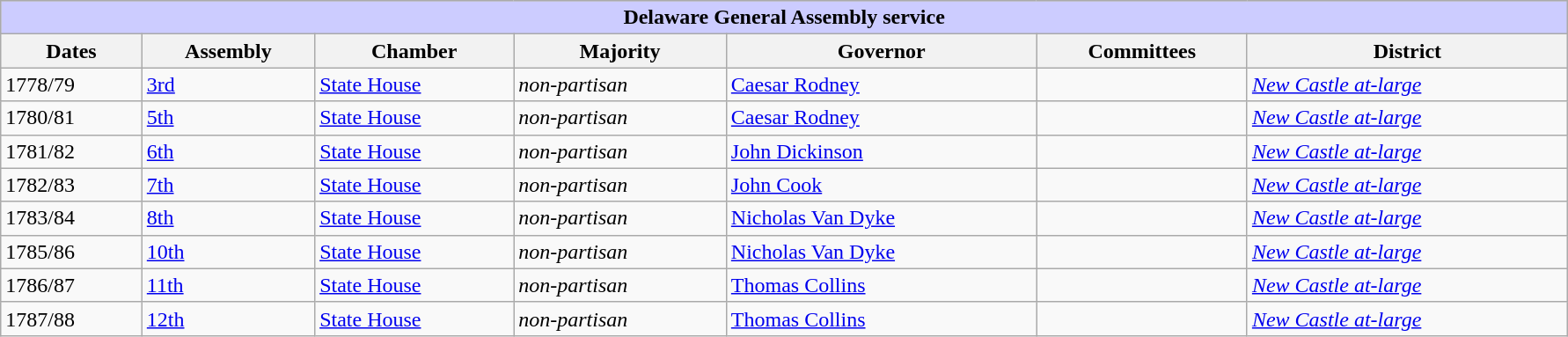<table class=wikitable style="width: 94%" style="text-align: center;" align="center">
<tr bgcolor=#cccccc>
<th colspan=7 style="background: #ccccff;">Delaware General Assembly service</th>
</tr>
<tr>
<th><strong>Dates</strong></th>
<th><strong>Assembly</strong></th>
<th><strong>Chamber</strong></th>
<th><strong>Majority</strong></th>
<th><strong>Governor</strong></th>
<th><strong>Committees</strong></th>
<th><strong>District</strong></th>
</tr>
<tr>
<td>1778/79</td>
<td><a href='#'>3rd</a></td>
<td><a href='#'>State House</a></td>
<td><em>non-partisan</em></td>
<td><a href='#'>Caesar Rodney</a></td>
<td></td>
<td><a href='#'><em>New Castle at-large</em></a></td>
</tr>
<tr>
<td>1780/81</td>
<td><a href='#'>5th</a></td>
<td><a href='#'>State House</a></td>
<td><em>non-partisan</em></td>
<td><a href='#'>Caesar Rodney</a></td>
<td></td>
<td><a href='#'><em>New Castle at-large</em></a></td>
</tr>
<tr>
<td>1781/82</td>
<td><a href='#'>6th</a></td>
<td><a href='#'>State House</a></td>
<td><em>non-partisan</em></td>
<td><a href='#'>John Dickinson</a></td>
<td></td>
<td><a href='#'><em>New Castle at-large</em></a></td>
</tr>
<tr>
<td>1782/83</td>
<td><a href='#'>7th</a></td>
<td><a href='#'>State House</a></td>
<td><em>non-partisan</em></td>
<td><a href='#'>John Cook</a></td>
<td></td>
<td><a href='#'><em>New Castle at-large</em></a></td>
</tr>
<tr>
<td>1783/84</td>
<td><a href='#'>8th</a></td>
<td><a href='#'>State House</a></td>
<td><em>non-partisan</em></td>
<td><a href='#'>Nicholas Van Dyke</a></td>
<td></td>
<td><a href='#'><em>New Castle at-large</em></a></td>
</tr>
<tr>
<td>1785/86</td>
<td><a href='#'>10th</a></td>
<td><a href='#'>State House</a></td>
<td><em>non-partisan</em></td>
<td><a href='#'>Nicholas Van Dyke</a></td>
<td></td>
<td><a href='#'><em>New Castle at-large</em></a></td>
</tr>
<tr>
<td>1786/87</td>
<td><a href='#'>11th</a></td>
<td><a href='#'>State House</a></td>
<td><em>non-partisan</em></td>
<td><a href='#'>Thomas Collins</a></td>
<td></td>
<td><a href='#'><em>New Castle at-large</em></a></td>
</tr>
<tr>
<td>1787/88</td>
<td><a href='#'>12th</a></td>
<td><a href='#'>State House</a></td>
<td><em>non-partisan</em></td>
<td><a href='#'>Thomas Collins</a></td>
<td></td>
<td><a href='#'><em>New Castle at-large</em></a></td>
</tr>
</table>
